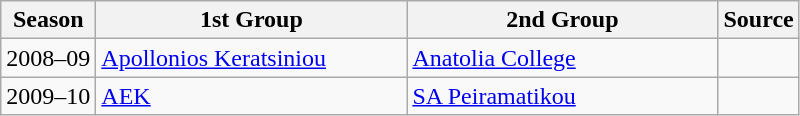<table class="wikitable">
<tr>
<th>Season</th>
<th width="200">1st Group</th>
<th width="200">2nd Group</th>
<th width="40">Source</th>
</tr>
<tr>
<td>2008–09</td>
<td><a href='#'>Apollonios Keratsiniou</a></td>
<td><a href='#'>Anatolia College</a></td>
<td></td>
</tr>
<tr>
<td>2009–10</td>
<td><a href='#'>AEK</a></td>
<td><a href='#'>SA Peiramatikou</a></td>
<td></td>
</tr>
</table>
